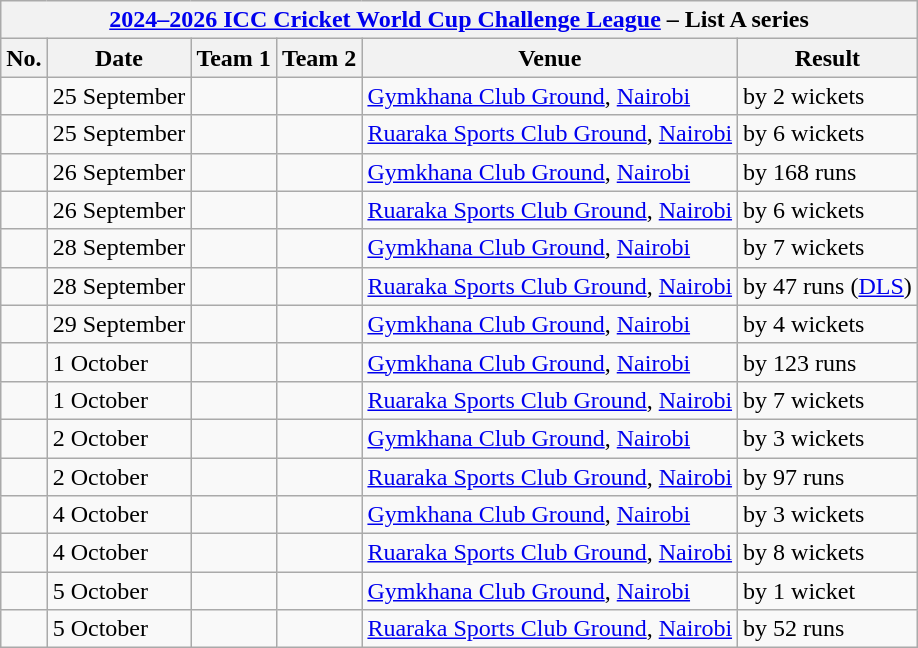<table class="wikitable">
<tr>
<th colspan="7"><a href='#'>2024–2026 ICC Cricket World Cup Challenge League</a> – List A series</th>
</tr>
<tr>
<th>No.</th>
<th>Date</th>
<th>Team 1</th>
<th>Team 2</th>
<th>Venue</th>
<th>Result</th>
</tr>
<tr>
<td></td>
<td>25 September</td>
<td></td>
<td></td>
<td><a href='#'>Gymkhana Club Ground</a>, <a href='#'>Nairobi</a></td>
<td> by 2 wickets</td>
</tr>
<tr>
<td></td>
<td>25 September</td>
<td></td>
<td></td>
<td><a href='#'>Ruaraka Sports Club Ground</a>, <a href='#'>Nairobi</a></td>
<td> by 6 wickets</td>
</tr>
<tr>
<td></td>
<td>26 September</td>
<td></td>
<td></td>
<td><a href='#'>Gymkhana Club Ground</a>, <a href='#'>Nairobi</a></td>
<td> by 168 runs</td>
</tr>
<tr>
<td></td>
<td>26 September</td>
<td></td>
<td></td>
<td><a href='#'>Ruaraka Sports Club Ground</a>, <a href='#'>Nairobi</a></td>
<td> by 6 wickets</td>
</tr>
<tr>
<td></td>
<td>28 September</td>
<td></td>
<td></td>
<td><a href='#'>Gymkhana Club Ground</a>, <a href='#'>Nairobi</a></td>
<td> by 7 wickets</td>
</tr>
<tr>
<td></td>
<td>28 September</td>
<td></td>
<td></td>
<td><a href='#'>Ruaraka Sports Club Ground</a>, <a href='#'>Nairobi</a></td>
<td> by 47 runs (<a href='#'>DLS</a>)</td>
</tr>
<tr>
<td></td>
<td>29 September</td>
<td></td>
<td></td>
<td><a href='#'>Gymkhana Club Ground</a>, <a href='#'>Nairobi</a></td>
<td> by 4 wickets</td>
</tr>
<tr>
<td></td>
<td>1 October</td>
<td></td>
<td></td>
<td><a href='#'>Gymkhana Club Ground</a>, <a href='#'>Nairobi</a></td>
<td> by 123 runs</td>
</tr>
<tr>
<td></td>
<td>1 October</td>
<td></td>
<td></td>
<td><a href='#'>Ruaraka Sports Club Ground</a>, <a href='#'>Nairobi</a></td>
<td> by 7 wickets</td>
</tr>
<tr>
<td></td>
<td>2 October</td>
<td></td>
<td></td>
<td><a href='#'>Gymkhana Club Ground</a>, <a href='#'>Nairobi</a></td>
<td> by 3 wickets</td>
</tr>
<tr>
<td></td>
<td>2 October</td>
<td></td>
<td></td>
<td><a href='#'>Ruaraka Sports Club Ground</a>, <a href='#'>Nairobi</a></td>
<td> by 97 runs</td>
</tr>
<tr>
<td></td>
<td>4 October</td>
<td></td>
<td></td>
<td><a href='#'>Gymkhana Club Ground</a>, <a href='#'>Nairobi</a></td>
<td> by 3 wickets</td>
</tr>
<tr>
<td></td>
<td>4 October</td>
<td></td>
<td></td>
<td><a href='#'>Ruaraka Sports Club Ground</a>, <a href='#'>Nairobi</a></td>
<td> by 8 wickets</td>
</tr>
<tr>
<td></td>
<td>5 October</td>
<td></td>
<td></td>
<td><a href='#'>Gymkhana Club Ground</a>, <a href='#'>Nairobi</a></td>
<td> by 1 wicket</td>
</tr>
<tr>
<td></td>
<td>5 October</td>
<td></td>
<td></td>
<td><a href='#'>Ruaraka Sports Club Ground</a>, <a href='#'>Nairobi</a></td>
<td> by 52 runs</td>
</tr>
</table>
